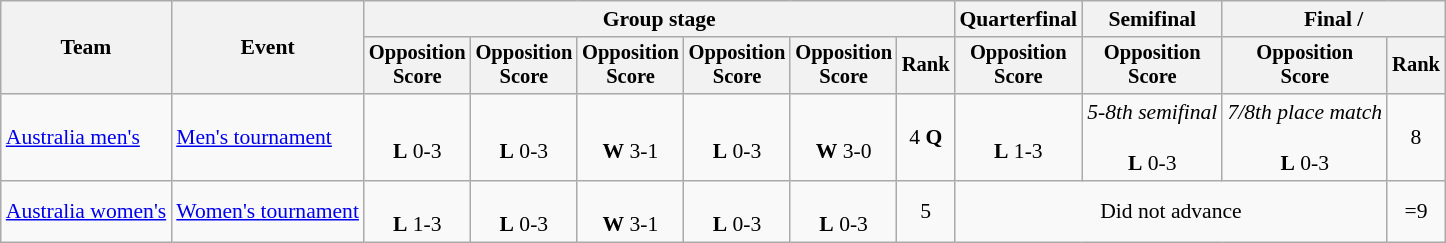<table class="wikitable" style="font-size:90%">
<tr>
<th rowspan=2>Team</th>
<th rowspan=2>Event</th>
<th colspan=6>Group stage</th>
<th>Quarterfinal</th>
<th>Semifinal</th>
<th colspan=2>Final / </th>
</tr>
<tr style="font-size:95%">
<th>Opposition<br>Score</th>
<th>Opposition<br>Score</th>
<th>Opposition<br>Score</th>
<th>Opposition<br>Score</th>
<th>Opposition<br>Score</th>
<th>Rank</th>
<th>Opposition<br>Score</th>
<th>Opposition<br>Score</th>
<th>Opposition<br>Score</th>
<th>Rank</th>
</tr>
<tr align=center>
<td align=left><a href='#'>Australia men's</a></td>
<td align=left><a href='#'>Men's tournament</a></td>
<td><br><strong>L</strong> 0-3</td>
<td><br><strong>L</strong> 0-3</td>
<td><br><strong>W</strong> 3-1</td>
<td><br><strong>L</strong> 0-3</td>
<td><br><strong>W</strong> 3-0</td>
<td>4 <strong>Q</strong></td>
<td><br><strong>L</strong> 1-3</td>
<td><em>5-8th semifinal</em><br><br><strong>L</strong> 0-3</td>
<td><em>7/8th place match</em><br><br><strong>L</strong> 0-3</td>
<td>8</td>
</tr>
<tr align=center>
<td align=left><a href='#'>Australia women's</a></td>
<td align=left><a href='#'>Women's tournament</a></td>
<td><br><strong>L</strong> 1-3</td>
<td><br><strong>L</strong> 0-3</td>
<td><br><strong>W</strong> 3-1</td>
<td><br><strong>L</strong> 0-3</td>
<td><br><strong>L</strong> 0-3</td>
<td>5</td>
<td colspan=3>Did not advance</td>
<td>=9</td>
</tr>
</table>
